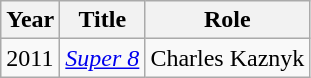<table class=wikitable>
<tr>
<th>Year</th>
<th>Title</th>
<th>Role</th>
</tr>
<tr>
<td>2011</td>
<td><em><a href='#'>Super 8</a></em></td>
<td>Charles Kaznyk</td>
</tr>
</table>
